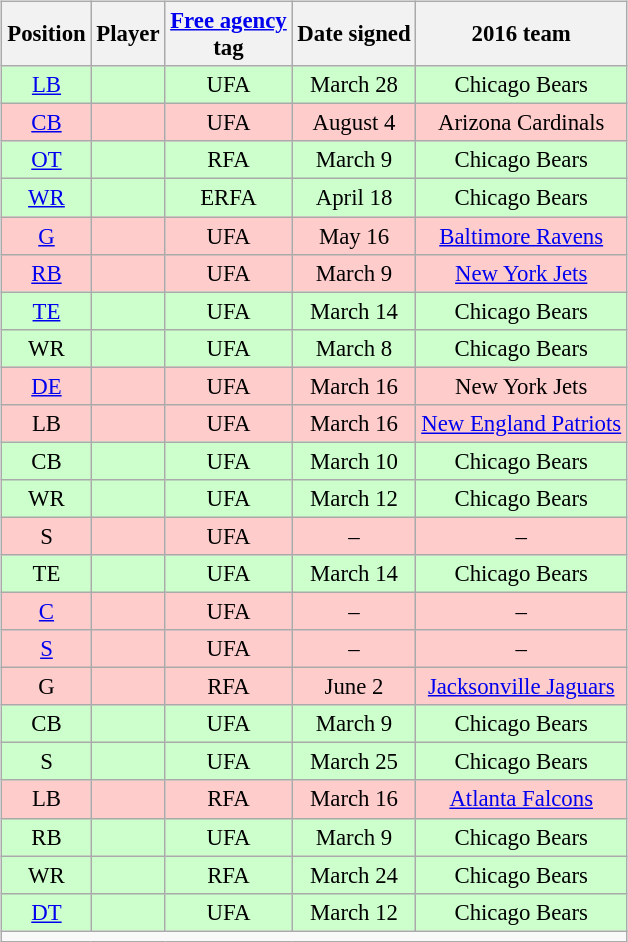<table class="wikitable sortable"  style="float:right; font-size:95%;">
<tr>
<th>Position</th>
<th>Player</th>
<th><a href='#'>Free agency</a><br>tag</th>
<th>Date signed</th>
<th>2016 team</th>
</tr>
<tr style="background:#cfc; text-align:center;">
<td><a href='#'>LB</a></td>
<td></td>
<td>UFA</td>
<td>March 28</td>
<td>Chicago Bears</td>
</tr>
<tr style="background:#fcc; text-align:center;">
<td><a href='#'>CB</a></td>
<td></td>
<td>UFA</td>
<td>August 4</td>
<td>Arizona Cardinals</td>
</tr>
<tr style="background:#cfc; text-align:center;">
<td><a href='#'>OT</a></td>
<td></td>
<td>RFA</td>
<td>March 9</td>
<td>Chicago Bears</td>
</tr>
<tr style="background:#cfc; text-align:center;">
<td><a href='#'>WR</a></td>
<td></td>
<td>ERFA</td>
<td>April 18</td>
<td>Chicago Bears</td>
</tr>
<tr style="background:#fcc; text-align:center;">
<td><a href='#'>G</a></td>
<td></td>
<td>UFA</td>
<td>May 16</td>
<td><a href='#'>Baltimore Ravens</a></td>
</tr>
<tr style="background:#fcc; text-align:center;">
<td><a href='#'>RB</a></td>
<td></td>
<td>UFA</td>
<td>March 9</td>
<td><a href='#'>New York Jets</a></td>
</tr>
<tr style="background:#cfc; text-align:center;">
<td><a href='#'>TE</a></td>
<td></td>
<td>UFA</td>
<td>March 14</td>
<td>Chicago Bears</td>
</tr>
<tr style="background:#cfc; text-align:center;">
<td>WR</td>
<td></td>
<td>UFA</td>
<td>March 8</td>
<td>Chicago Bears</td>
</tr>
<tr style="background:#fcc; text-align:center;">
<td><a href='#'>DE</a></td>
<td></td>
<td>UFA</td>
<td>March 16</td>
<td>New York Jets</td>
</tr>
<tr style="background:#fcc; text-align:center;">
<td>LB</td>
<td></td>
<td>UFA</td>
<td>March 16</td>
<td><a href='#'>New England Patriots</a></td>
</tr>
<tr style="background:#cfc; text-align:center;">
<td>CB</td>
<td></td>
<td>UFA</td>
<td>March 10</td>
<td>Chicago Bears</td>
</tr>
<tr style="background:#cfc; text-align:center;">
<td>WR</td>
<td></td>
<td>UFA</td>
<td>March 12</td>
<td>Chicago Bears</td>
</tr>
<tr style="background:#fcc; text-align:center;">
<td>S</td>
<td></td>
<td>UFA</td>
<td>–</td>
<td>–</td>
</tr>
<tr style="background:#cfc; text-align:center;">
<td>TE</td>
<td></td>
<td>UFA</td>
<td>March 14</td>
<td>Chicago Bears</td>
</tr>
<tr style="background:#fcc; text-align:center;">
<td><a href='#'>C</a></td>
<td></td>
<td>UFA</td>
<td>–</td>
<td>–</td>
</tr>
<tr style="background:#fcc; text-align:center;">
<td><a href='#'>S</a></td>
<td></td>
<td>UFA</td>
<td>–</td>
<td>–</td>
</tr>
<tr style="background:#fcc; text-align:center;">
<td>G</td>
<td></td>
<td>RFA</td>
<td>June 2</td>
<td><a href='#'>Jacksonville Jaguars</a></td>
</tr>
<tr style="background:#cfc; text-align:center;">
<td>CB</td>
<td></td>
<td>UFA</td>
<td>March 9</td>
<td>Chicago Bears</td>
</tr>
<tr style="background:#cfc; text-align:center;">
<td>S</td>
<td></td>
<td>UFA</td>
<td>March 25</td>
<td>Chicago Bears</td>
</tr>
<tr style="background:#fcc; text-align:center;">
<td>LB</td>
<td></td>
<td>RFA</td>
<td>March 16</td>
<td><a href='#'>Atlanta Falcons</a></td>
</tr>
<tr style="background:#cfc; text-align:center;">
<td>RB</td>
<td></td>
<td>UFA</td>
<td>March 9</td>
<td>Chicago Bears</td>
</tr>
<tr style="background:#cfc; text-align:center;">
<td>WR</td>
<td></td>
<td>RFA</td>
<td>March 24</td>
<td>Chicago Bears</td>
</tr>
<tr style="background:#cfc; text-align:center;">
<td><a href='#'>DT</a></td>
<td></td>
<td>UFA</td>
<td>March 12</td>
<td>Chicago Bears</td>
</tr>
<tr class="sortbottom">
<td colspan="5"></td>
</tr>
</table>
